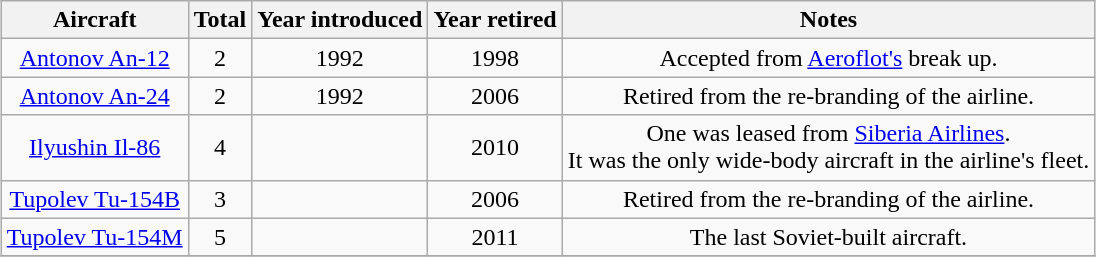<table class="wikitable" style="border-collapse:collapse;text-align:center;margin:auto;">
<tr>
<th>Aircraft</th>
<th>Total</th>
<th>Year introduced</th>
<th>Year retired</th>
<th>Notes</th>
</tr>
<tr>
<td><a href='#'>Antonov An-12</a></td>
<td>2</td>
<td>1992</td>
<td>1998</td>
<td>Accepted from <a href='#'>Aeroflot's</a> break up.</td>
</tr>
<tr>
<td><a href='#'>Antonov An-24</a></td>
<td>2</td>
<td>1992</td>
<td>2006</td>
<td>Retired from the re-branding of the airline.</td>
</tr>
<tr>
<td><a href='#'>Ilyushin Il-86</a></td>
<td>4</td>
<td></td>
<td>2010</td>
<td>One was leased from <a href='#'>Siberia Airlines</a>.<br>It was the only wide-body aircraft in the airline's fleet.</td>
</tr>
<tr>
<td><a href='#'>Tupolev Tu-154B</a></td>
<td>3</td>
<td></td>
<td>2006</td>
<td>Retired from the re-branding of the airline.</td>
</tr>
<tr>
<td><a href='#'>Tupolev Tu-154M</a></td>
<td>5</td>
<td></td>
<td>2011</td>
<td>The last Soviet-built aircraft.</td>
</tr>
<tr>
</tr>
</table>
